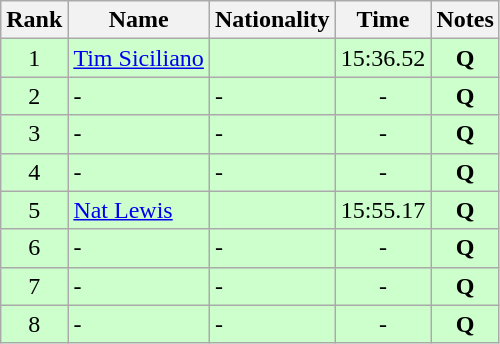<table class="wikitable sortable" style="text-align:center">
<tr>
<th>Rank</th>
<th>Name</th>
<th>Nationality</th>
<th>Time</th>
<th>Notes</th>
</tr>
<tr bgcolor=ccffcc>
<td>1</td>
<td align=left><a href='#'>Tim Siciliano</a></td>
<td align=left></td>
<td>15:36.52</td>
<td><strong>Q</strong></td>
</tr>
<tr bgcolor=ccffcc>
<td>2</td>
<td align=left>-</td>
<td align=left>-</td>
<td>-</td>
<td><strong>Q</strong></td>
</tr>
<tr bgcolor=ccffcc>
<td>3</td>
<td align=left>-</td>
<td align=left>-</td>
<td>-</td>
<td><strong>Q</strong></td>
</tr>
<tr bgcolor=ccffcc>
<td>4</td>
<td align=left>-</td>
<td align=left>-</td>
<td>-</td>
<td><strong>Q</strong></td>
</tr>
<tr bgcolor=ccffcc>
<td>5</td>
<td align=left><a href='#'>Nat Lewis</a></td>
<td align=left></td>
<td>15:55.17</td>
<td><strong>Q</strong></td>
</tr>
<tr bgcolor=ccffcc>
<td>6</td>
<td align=left>-</td>
<td align=left>-</td>
<td>-</td>
<td><strong>Q</strong></td>
</tr>
<tr bgcolor=ccffcc>
<td>7</td>
<td align=left>-</td>
<td align=left>-</td>
<td>-</td>
<td><strong>Q</strong></td>
</tr>
<tr bgcolor=ccffcc>
<td>8</td>
<td align=left>-</td>
<td align=left>-</td>
<td>-</td>
<td><strong>Q</strong></td>
</tr>
</table>
